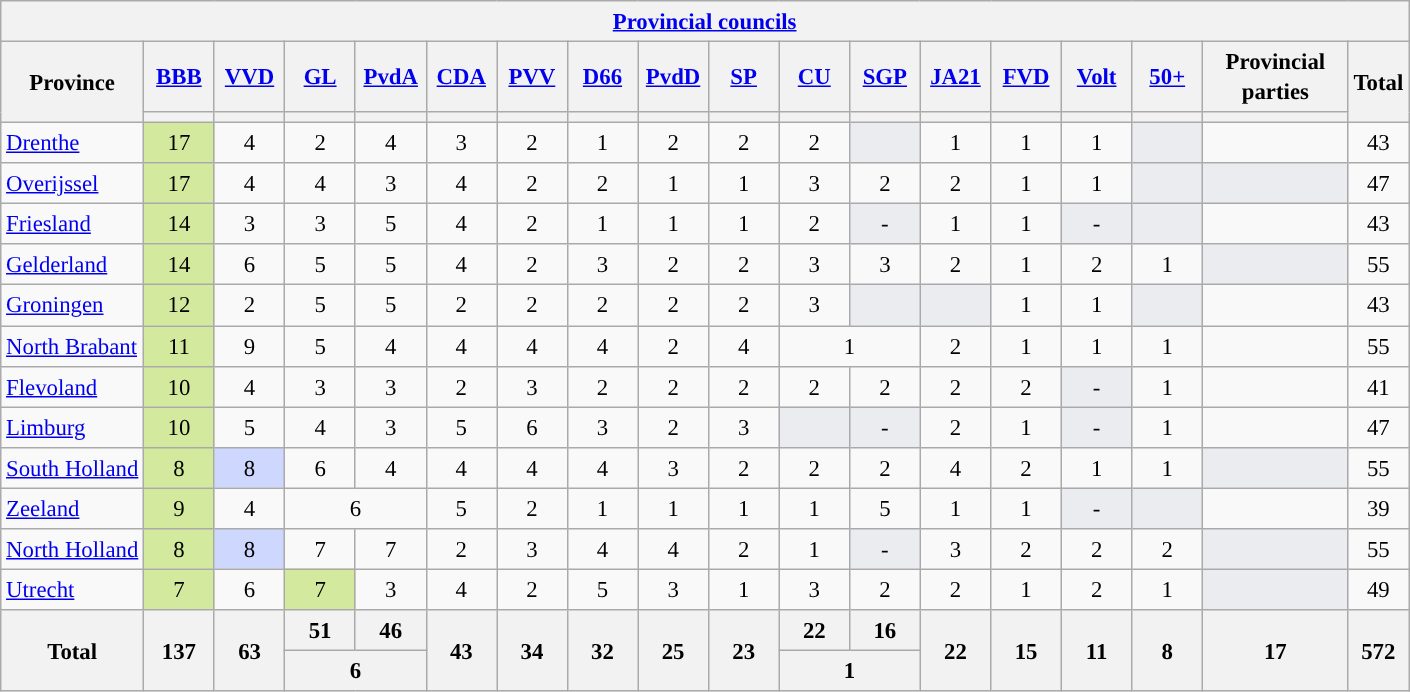<table class="wikitable sortable" style="text-align:center; font-size:95%; line-height:20px;">
<tr>
<th colspan="18"><a href='#'>Provincial councils</a></th>
</tr>
<tr>
<th rowspan="2">Province</th>
<th width="40"><a href='#'>BBB</a></th>
<th width="40"><a href='#'>VVD</a></th>
<th width="40"><a href='#'>GL</a></th>
<th width="40"><a href='#'>PvdA</a></th>
<th width="40"><a href='#'>CDA</a></th>
<th width="40"><a href='#'>PVV</a></th>
<th width="40"><a href='#'>D66</a></th>
<th width="40"><a href='#'>PvdD</a></th>
<th width="40"><a href='#'>SP</a></th>
<th width="40"><a href='#'>CU</a></th>
<th width="40"><a href='#'>SGP</a></th>
<th width="40"><a href='#'>JA21</a></th>
<th width="40"><a href='#'>FVD</a></th>
<th width="40"><a href='#'>Volt</a></th>
<th width="40"><a href='#'>50+</a></th>
<th width="90">Provincial parties</th>
<th rowspan="2">Total</th>
</tr>
<tr>
<th style="background:"></th>
<th style="background:"></th>
<th style="background:"></th>
<th style="background:"></th>
<th style="background:"></th>
<th style="background:"></th>
<th style="background:"></th>
<th style="background:"></th>
<th style="background:"></th>
<th style="background:"></th>
<th style="background:"></th>
<th style="background:"></th>
<th style="background:"></th>
<th style="background:"></th>
<th style="background:"></th>
<th style="background:"></th>
</tr>
<tr>
<td align="left"><a href='#'>Drenthe</a></td>
<td style="background:#d3ea9e;">17</td>
<td>4</td>
<td>2</td>
<td>4</td>
<td>3</td>
<td>2</td>
<td>1</td>
<td>2</td>
<td>2</td>
<td>2</td>
<td style="background:#eaecf0;"></td>
<td>1</td>
<td>1</td>
<td>1</td>
<td style="background:#eaecf0;"></td>
<td></td>
<td>43</td>
</tr>
<tr>
<td align="left"><a href='#'>Overijssel</a></td>
<td style="background:#d3ea9e;">17</td>
<td>4</td>
<td>4</td>
<td>3</td>
<td>4</td>
<td>2</td>
<td>2</td>
<td>1</td>
<td>1</td>
<td>3</td>
<td>2</td>
<td>2</td>
<td>1</td>
<td>1</td>
<td style="background:#eaecf0;"></td>
<td style="background:#eaecf0;"></td>
<td>47</td>
</tr>
<tr>
<td align="left"><a href='#'>Friesland</a></td>
<td style="background:#d3ea9e;">14</td>
<td>3</td>
<td>3</td>
<td>5</td>
<td>4</td>
<td>2</td>
<td>1</td>
<td>1</td>
<td>1</td>
<td>2</td>
<td style="background:#eaecf0;">-</td>
<td>1</td>
<td>1</td>
<td style="background:#eaecf0;">-</td>
<td style="background:#eaecf0;"></td>
<td></td>
<td>43</td>
</tr>
<tr>
<td align="left"><a href='#'>Gelderland</a></td>
<td style="background:#d3ea9e;">14</td>
<td>6</td>
<td>5</td>
<td>5</td>
<td>4</td>
<td>2</td>
<td>3</td>
<td>2</td>
<td>2</td>
<td>3</td>
<td>3</td>
<td>2</td>
<td>1</td>
<td>2</td>
<td>1</td>
<td style="background:#eaecf0;"></td>
<td>55</td>
</tr>
<tr>
<td align="left"><a href='#'>Groningen</a></td>
<td style="background:#d3ea9e;">12</td>
<td>2</td>
<td>5</td>
<td>5</td>
<td>2</td>
<td>2</td>
<td>2</td>
<td>2</td>
<td>2</td>
<td>3</td>
<td style="background:#eaecf0;"></td>
<td style="background:#eaecf0;"></td>
<td>1</td>
<td>1</td>
<td style="background:#eaecf0;"></td>
<td></td>
<td>43</td>
</tr>
<tr>
<td align="left"><a href='#'>North Brabant</a></td>
<td style="background:#d3ea9e;">11</td>
<td>9</td>
<td>5</td>
<td>4</td>
<td>4</td>
<td>4</td>
<td>4</td>
<td>2</td>
<td>4</td>
<td colspan=2>1</td>
<td>2</td>
<td>1</td>
<td>1</td>
<td>1</td>
<td></td>
<td>55</td>
</tr>
<tr>
<td align="left"><a href='#'>Flevoland</a></td>
<td style="background:#d3ea9e;">10</td>
<td>4</td>
<td>3</td>
<td>3</td>
<td>2</td>
<td>3</td>
<td>2</td>
<td>2</td>
<td>2</td>
<td>2</td>
<td>2</td>
<td>2</td>
<td>2</td>
<td style="background:#eaecf0;">-</td>
<td>1</td>
<td></td>
<td>41</td>
</tr>
<tr>
<td align="left"><a href='#'>Limburg</a></td>
<td style="background:#d3ea9e;">10</td>
<td>5</td>
<td>4</td>
<td>3</td>
<td>5</td>
<td>6</td>
<td>3</td>
<td>2</td>
<td>3</td>
<td style="background:#eaecf0;"></td>
<td style="background:#eaecf0;">-</td>
<td>2</td>
<td>1</td>
<td style="background:#eaecf0;">-</td>
<td>1</td>
<td></td>
<td>47</td>
</tr>
<tr>
<td align="left"><a href='#'>South Holland</a></td>
<td style="background:#d3ea9e;">8</td>
<td style="background:#CED7FD;">8</td>
<td>6</td>
<td>4</td>
<td>4</td>
<td>4</td>
<td>4</td>
<td>3</td>
<td>2</td>
<td>2</td>
<td>2</td>
<td>4</td>
<td>2</td>
<td>1</td>
<td>1</td>
<td style="background:#eaecf0;"></td>
<td>55</td>
</tr>
<tr>
<td align="left"><a href='#'>Zeeland</a></td>
<td style="background:#d3ea9e;">9</td>
<td>4</td>
<td colspan=2>6</td>
<td>5</td>
<td>2</td>
<td>1</td>
<td>1</td>
<td>1</td>
<td>1</td>
<td>5</td>
<td>1</td>
<td>1</td>
<td style="background:#eaecf0;">-</td>
<td style="background:#eaecf0;"></td>
<td></td>
<td>39</td>
</tr>
<tr>
<td align="left"><a href='#'>North Holland</a></td>
<td style="background:#d3ea9e;">8</td>
<td style="background:#CED7FD;">8</td>
<td>7</td>
<td>7</td>
<td>2</td>
<td>3</td>
<td>4</td>
<td>4</td>
<td>2</td>
<td>1</td>
<td style="background:#eaecf0;">-</td>
<td>3</td>
<td>2</td>
<td>2</td>
<td>2</td>
<td style="background:#eaecf0;"></td>
<td>55</td>
</tr>
<tr>
<td align="left"><a href='#'>Utrecht</a></td>
<td style="background:#d3ea9e;">7</td>
<td>6</td>
<td style="background:#d3ea9e;">7</td>
<td>3</td>
<td>4</td>
<td>2</td>
<td>5</td>
<td>3</td>
<td>1</td>
<td>3</td>
<td>2</td>
<td>2</td>
<td>1</td>
<td>2</td>
<td>1</td>
<td style="background:#eaecf0;"></td>
<td>49</td>
</tr>
<tr>
<th rowspan="2">Total</th>
<th rowspan="2">137</th>
<th rowspan="2">63</th>
<th>51</th>
<th>46</th>
<th rowspan="2">43</th>
<th rowspan="2">34</th>
<th rowspan="2">32</th>
<th rowspan="2">25</th>
<th rowspan="2">23</th>
<th>22</th>
<th>16</th>
<th rowspan="2">22</th>
<th rowspan="2">15</th>
<th rowspan="2">11</th>
<th rowspan="2">8</th>
<th rowspan="2">17</th>
<th rowspan="2">572</th>
</tr>
<tr>
<th colspan="2">6</th>
<th colspan="2">1</th>
</tr>
</table>
